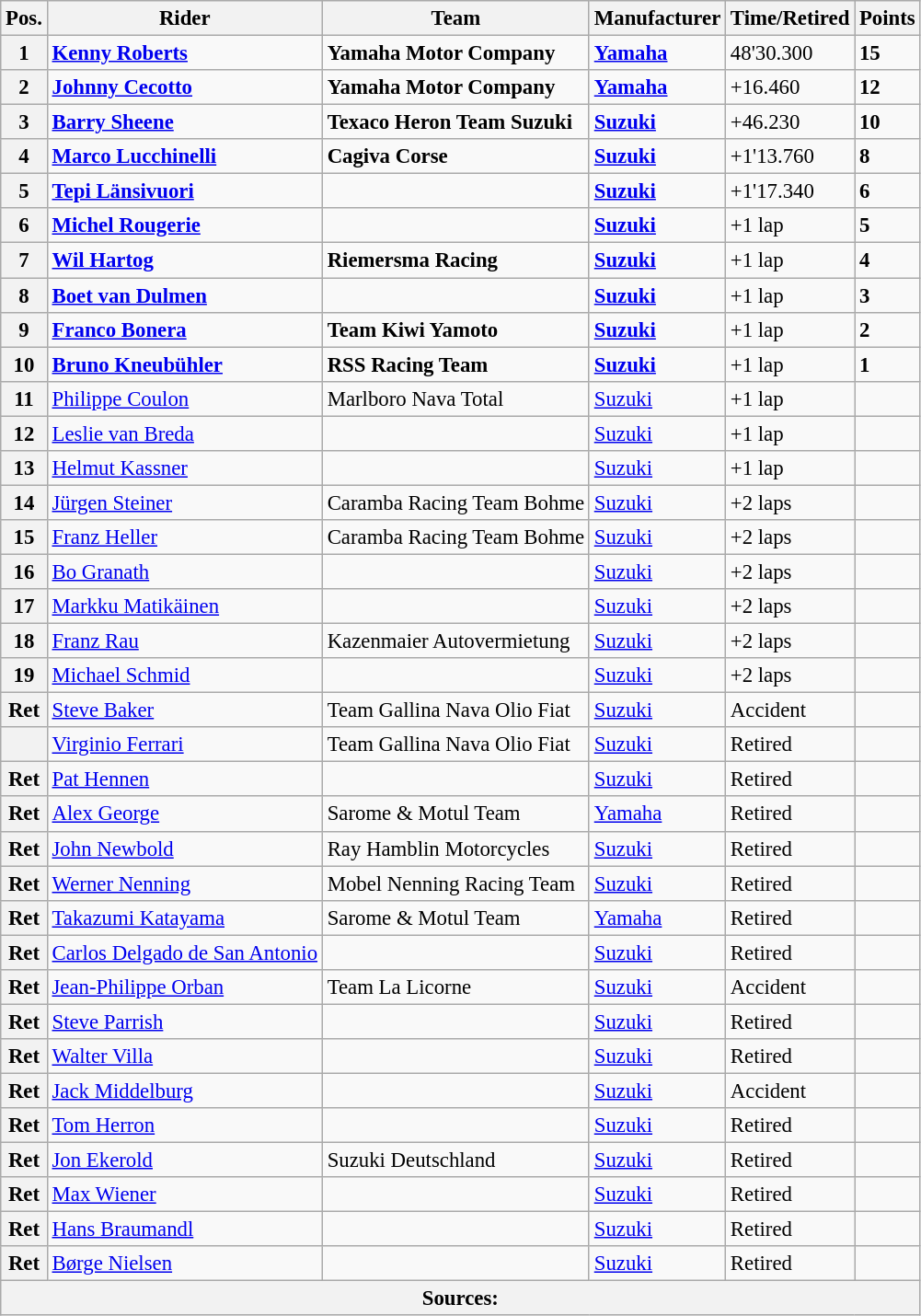<table class="wikitable" style="font-size: 95%;">
<tr>
<th>Pos.</th>
<th>Rider</th>
<th>Team</th>
<th>Manufacturer</th>
<th>Time/Retired</th>
<th>Points</th>
</tr>
<tr>
<th>1</th>
<td> <strong><a href='#'>Kenny Roberts</a></strong></td>
<td><strong>Yamaha Motor Company</strong></td>
<td><strong><a href='#'>Yamaha</a></strong></td>
<td>48'30.300</td>
<td><strong>15</strong></td>
</tr>
<tr>
<th>2</th>
<td> <strong><a href='#'>Johnny Cecotto</a></strong></td>
<td><strong>Yamaha Motor Company</strong></td>
<td><strong><a href='#'>Yamaha</a></strong></td>
<td>+16.460</td>
<td><strong>12</strong></td>
</tr>
<tr>
<th>3</th>
<td> <strong><a href='#'>Barry Sheene</a></strong></td>
<td><strong>Texaco Heron Team Suzuki</strong></td>
<td><strong><a href='#'>Suzuki</a></strong></td>
<td>+46.230</td>
<td><strong>10</strong></td>
</tr>
<tr>
<th>4</th>
<td> <strong><a href='#'>Marco Lucchinelli</a></strong></td>
<td><strong>Cagiva Corse</strong></td>
<td><strong><a href='#'>Suzuki</a></strong></td>
<td>+1'13.760</td>
<td><strong>8</strong></td>
</tr>
<tr>
<th>5</th>
<td> <strong><a href='#'>Tepi Länsivuori</a></strong></td>
<td></td>
<td><strong><a href='#'>Suzuki</a></strong></td>
<td>+1'17.340</td>
<td><strong>6</strong></td>
</tr>
<tr>
<th>6</th>
<td> <strong><a href='#'>Michel Rougerie</a></strong></td>
<td></td>
<td><strong><a href='#'>Suzuki</a></strong></td>
<td>+1 lap</td>
<td><strong>5</strong></td>
</tr>
<tr>
<th>7</th>
<td> <strong><a href='#'>Wil Hartog</a></strong></td>
<td><strong>Riemersma Racing</strong></td>
<td><strong><a href='#'>Suzuki</a></strong></td>
<td>+1 lap</td>
<td><strong>4</strong></td>
</tr>
<tr>
<th>8</th>
<td> <strong><a href='#'>Boet van Dulmen</a></strong></td>
<td></td>
<td><strong><a href='#'>Suzuki</a></strong></td>
<td>+1 lap</td>
<td><strong>3</strong></td>
</tr>
<tr>
<th>9</th>
<td> <strong><a href='#'>Franco Bonera</a></strong></td>
<td><strong>Team Kiwi Yamoto</strong></td>
<td><strong><a href='#'>Suzuki</a></strong></td>
<td>+1 lap</td>
<td><strong>2</strong></td>
</tr>
<tr>
<th>10</th>
<td> <strong><a href='#'>Bruno Kneubühler</a></strong></td>
<td><strong>RSS Racing Team</strong></td>
<td><strong><a href='#'>Suzuki</a></strong></td>
<td>+1 lap</td>
<td><strong>1</strong></td>
</tr>
<tr>
<th>11</th>
<td> <a href='#'>Philippe Coulon</a></td>
<td>Marlboro Nava Total</td>
<td><a href='#'>Suzuki</a></td>
<td>+1 lap</td>
<td></td>
</tr>
<tr>
<th>12</th>
<td> <a href='#'>Leslie van Breda</a></td>
<td></td>
<td><a href='#'>Suzuki</a></td>
<td>+1 lap</td>
<td></td>
</tr>
<tr>
<th>13</th>
<td> <a href='#'>Helmut Kassner</a></td>
<td></td>
<td><a href='#'>Suzuki</a></td>
<td>+1 lap</td>
<td></td>
</tr>
<tr>
<th>14</th>
<td> <a href='#'>Jürgen Steiner</a></td>
<td>Caramba Racing Team Bohme</td>
<td><a href='#'>Suzuki</a></td>
<td>+2 laps</td>
<td></td>
</tr>
<tr>
<th>15</th>
<td> <a href='#'>Franz Heller</a></td>
<td>Caramba Racing Team Bohme</td>
<td><a href='#'>Suzuki</a></td>
<td>+2 laps</td>
<td></td>
</tr>
<tr>
<th>16</th>
<td> <a href='#'>Bo Granath</a></td>
<td></td>
<td><a href='#'>Suzuki</a></td>
<td>+2 laps</td>
<td></td>
</tr>
<tr>
<th>17</th>
<td> <a href='#'>Markku Matikäinen</a></td>
<td></td>
<td><a href='#'>Suzuki</a></td>
<td>+2 laps</td>
<td></td>
</tr>
<tr>
<th>18</th>
<td> <a href='#'>Franz Rau</a></td>
<td>Kazenmaier Autovermietung</td>
<td><a href='#'>Suzuki</a></td>
<td>+2 laps</td>
<td></td>
</tr>
<tr>
<th>19</th>
<td> <a href='#'>Michael Schmid</a></td>
<td></td>
<td><a href='#'>Suzuki</a></td>
<td>+2 laps</td>
<td></td>
</tr>
<tr>
<th>Ret</th>
<td> <a href='#'>Steve Baker</a></td>
<td>Team Gallina Nava Olio Fiat</td>
<td><a href='#'>Suzuki</a></td>
<td>Accident</td>
<td></td>
</tr>
<tr>
<th></th>
<td> <a href='#'>Virginio Ferrari</a></td>
<td>Team Gallina Nava Olio Fiat</td>
<td><a href='#'>Suzuki</a></td>
<td>Retired</td>
<td></td>
</tr>
<tr>
<th>Ret</th>
<td> <a href='#'>Pat Hennen</a></td>
<td></td>
<td><a href='#'>Suzuki</a></td>
<td>Retired</td>
<td></td>
</tr>
<tr>
<th>Ret</th>
<td> <a href='#'>Alex George</a></td>
<td>Sarome & Motul Team</td>
<td><a href='#'>Yamaha</a></td>
<td>Retired</td>
<td></td>
</tr>
<tr>
<th>Ret</th>
<td> <a href='#'>John Newbold</a></td>
<td>Ray Hamblin Motorcycles</td>
<td><a href='#'>Suzuki</a></td>
<td>Retired</td>
<td></td>
</tr>
<tr>
<th>Ret</th>
<td> <a href='#'>Werner Nenning</a></td>
<td>Mobel Nenning Racing Team</td>
<td><a href='#'>Suzuki</a></td>
<td>Retired</td>
<td></td>
</tr>
<tr>
<th>Ret</th>
<td> <a href='#'>Takazumi Katayama</a></td>
<td>Sarome & Motul Team</td>
<td><a href='#'>Yamaha</a></td>
<td>Retired</td>
<td></td>
</tr>
<tr>
<th>Ret</th>
<td> <a href='#'>Carlos Delgado de San Antonio</a></td>
<td></td>
<td><a href='#'>Suzuki</a></td>
<td>Retired</td>
<td></td>
</tr>
<tr>
<th>Ret</th>
<td> <a href='#'>Jean-Philippe Orban</a></td>
<td>Team La Licorne</td>
<td><a href='#'>Suzuki</a></td>
<td>Accident</td>
<td></td>
</tr>
<tr>
<th>Ret</th>
<td> <a href='#'>Steve Parrish</a></td>
<td></td>
<td><a href='#'>Suzuki</a></td>
<td>Retired</td>
<td></td>
</tr>
<tr>
<th>Ret</th>
<td> <a href='#'>Walter Villa</a></td>
<td></td>
<td><a href='#'>Suzuki</a></td>
<td>Retired</td>
<td></td>
</tr>
<tr>
<th>Ret</th>
<td> <a href='#'>Jack Middelburg</a></td>
<td></td>
<td><a href='#'>Suzuki</a></td>
<td>Accident</td>
<td></td>
</tr>
<tr>
<th>Ret</th>
<td> <a href='#'>Tom Herron</a></td>
<td></td>
<td><a href='#'>Suzuki</a></td>
<td>Retired</td>
<td></td>
</tr>
<tr>
<th>Ret</th>
<td> <a href='#'>Jon Ekerold</a></td>
<td>Suzuki Deutschland</td>
<td><a href='#'>Suzuki</a></td>
<td>Retired</td>
<td></td>
</tr>
<tr>
<th>Ret</th>
<td> <a href='#'>Max Wiener</a></td>
<td></td>
<td><a href='#'>Suzuki</a></td>
<td>Retired</td>
<td></td>
</tr>
<tr>
<th>Ret</th>
<td> <a href='#'>Hans Braumandl</a></td>
<td></td>
<td><a href='#'>Suzuki</a></td>
<td>Retired</td>
<td></td>
</tr>
<tr>
<th>Ret</th>
<td> <a href='#'>Børge Nielsen</a></td>
<td></td>
<td><a href='#'>Suzuki</a></td>
<td>Retired</td>
<td></td>
</tr>
<tr>
<th colspan=9>Sources: </th>
</tr>
</table>
